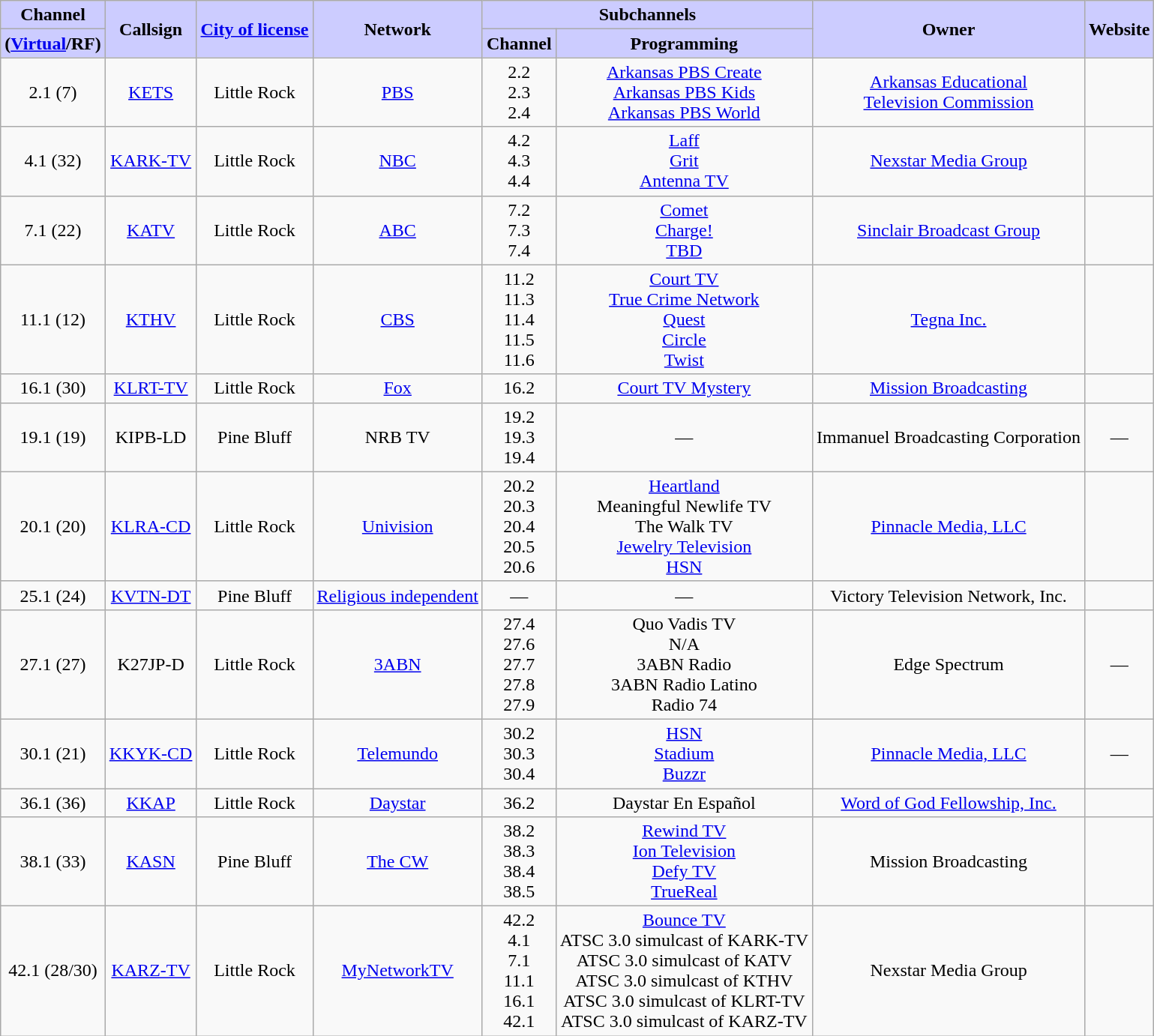<table class=wikitable style="text-align:center">
<tr>
<th style="background:#ccccff;">Channel</th>
<th style="background:#ccccff;" rowspan="2">Callsign</th>
<th style="background:#ccccff;" rowspan="2"><a href='#'>City of license</a></th>
<th style="background:#ccccff;" rowspan="2">Network</th>
<th style="background:#ccccff;" colspan="2">Subchannels</th>
<th style="background:#ccccff;" rowspan="2">Owner</th>
<th style="background:#ccccff;" rowspan="2">Website</th>
</tr>
<tr>
<th style="background:#ccccff;">(<a href='#'>Virtual</a>/RF)</th>
<th style="background:#ccccff;">Channel</th>
<th style="background:#ccccff;">Programming</th>
</tr>
<tr>
<td>2.1 (7)</td>
<td><a href='#'>KETS</a></td>
<td>Little Rock</td>
<td><a href='#'>PBS</a></td>
<td>2.2<br>2.3<br>2.4</td>
<td><a href='#'>Arkansas PBS Create</a><br><a href='#'>Arkansas PBS Kids</a><br><a href='#'>Arkansas PBS World</a></td>
<td><a href='#'>Arkansas Educational<br>Television Commission</a></td>
<td></td>
</tr>
<tr>
<td>4.1 (32)</td>
<td><a href='#'>KARK-TV</a></td>
<td>Little Rock</td>
<td><a href='#'>NBC</a></td>
<td>4.2<br>4.3<br>4.4</td>
<td><a href='#'>Laff</a><br><a href='#'>Grit</a><br><a href='#'>Antenna TV</a></td>
<td><a href='#'>Nexstar Media Group</a></td>
<td></td>
</tr>
<tr>
<td>7.1 (22)</td>
<td><a href='#'>KATV</a></td>
<td>Little Rock</td>
<td><a href='#'>ABC</a></td>
<td>7.2<br>7.3<br>7.4</td>
<td><a href='#'>Comet</a><br><a href='#'>Charge!</a><br><a href='#'>TBD</a></td>
<td><a href='#'>Sinclair Broadcast Group</a></td>
<td></td>
</tr>
<tr>
<td>11.1 (12)</td>
<td><a href='#'>KTHV</a></td>
<td>Little Rock</td>
<td><a href='#'>CBS</a></td>
<td>11.2<br>11.3<br>11.4<br>11.5<br>11.6</td>
<td><a href='#'>Court TV</a><br><a href='#'>True Crime Network</a><br><a href='#'>Quest</a><br><a href='#'>Circle</a><br><a href='#'>Twist</a></td>
<td><a href='#'>Tegna Inc.</a></td>
<td></td>
</tr>
<tr>
<td>16.1 (30)</td>
<td><a href='#'>KLRT-TV</a></td>
<td>Little Rock</td>
<td><a href='#'>Fox</a></td>
<td>16.2</td>
<td><a href='#'>Court TV Mystery</a></td>
<td><a href='#'>Mission Broadcasting</a><br></td>
<td></td>
</tr>
<tr>
<td>19.1 (19)</td>
<td>KIPB-LD</td>
<td>Pine Bluff</td>
<td>NRB TV</td>
<td>19.2<br>19.3<br>19.4</td>
<td><span>—</span></td>
<td>Immanuel Broadcasting Corporation</td>
<td><span>—</span></td>
</tr>
<tr>
<td>20.1 (20)</td>
<td><a href='#'>KLRA-CD</a></td>
<td>Little Rock</td>
<td><a href='#'>Univision</a></td>
<td>20.2<br>20.3<br>20.4<br>20.5<br>20.6</td>
<td><a href='#'>Heartland</a><br>Meaningful Newlife TV<br>The Walk TV<br><a href='#'>Jewelry Television</a><br><a href='#'>HSN</a></td>
<td><a href='#'>Pinnacle Media, LLC</a></td>
<td></td>
</tr>
<tr>
<td>25.1 (24)</td>
<td><a href='#'>KVTN-DT</a></td>
<td>Pine Bluff</td>
<td><a href='#'>Religious independent</a></td>
<td><span>—</span></td>
<td><span>—</span></td>
<td>Victory Television Network, Inc.</td>
<td></td>
</tr>
<tr>
<td>27.1 (27)</td>
<td>K27JP-D</td>
<td>Little Rock</td>
<td><a href='#'>3ABN</a></td>
<td>27.4<br>27.6<br>27.7<br>27.8<br>27.9</td>
<td>Quo Vadis TV<br>N/A<br>3ABN Radio<br>3ABN Radio Latino<br>Radio 74</td>
<td>Edge Spectrum</td>
<td><span>—</span></td>
</tr>
<tr>
<td>30.1 (21)</td>
<td><a href='#'>KKYK-CD</a></td>
<td>Little Rock</td>
<td><a href='#'>Telemundo</a></td>
<td>30.2<br>30.3<br>30.4</td>
<td><a href='#'>HSN</a><br><a href='#'>Stadium</a><br><a href='#'>Buzzr</a></td>
<td><a href='#'>Pinnacle Media, LLC</a><br></td>
<td><span>—</span></td>
</tr>
<tr>
<td>36.1 (36)</td>
<td><a href='#'>KKAP</a></td>
<td>Little Rock</td>
<td><a href='#'>Daystar</a></td>
<td>36.2</td>
<td>Daystar En Español</td>
<td><a href='#'>Word of God Fellowship, Inc.</a></td>
<td></td>
</tr>
<tr>
<td>38.1 (33)</td>
<td><a href='#'>KASN</a></td>
<td>Pine Bluff</td>
<td><a href='#'>The CW</a></td>
<td>38.2<br>38.3<br>38.4<br>38.5</td>
<td><a href='#'>Rewind TV</a><br><a href='#'>Ion Television</a><br><a href='#'>Defy TV</a><br><a href='#'>TrueReal</a></td>
<td>Mission Broadcasting<br></td>
<td></td>
</tr>
<tr>
<td>42.1 (28/30)</td>
<td><a href='#'>KARZ-TV</a></td>
<td>Little Rock</td>
<td><a href='#'>MyNetworkTV</a></td>
<td>42.2<br>4.1<br>7.1<br>11.1<br>16.1<br>42.1</td>
<td><a href='#'>Bounce TV</a><br>ATSC 3.0 simulcast of KARK-TV<br>ATSC 3.0 simulcast of KATV<br>ATSC 3.0 simulcast of KTHV<br>ATSC 3.0 simulcast of KLRT-TV<br>ATSC 3.0 simulcast of KARZ-TV</td>
<td>Nexstar Media Group</td>
<td></td>
</tr>
</table>
